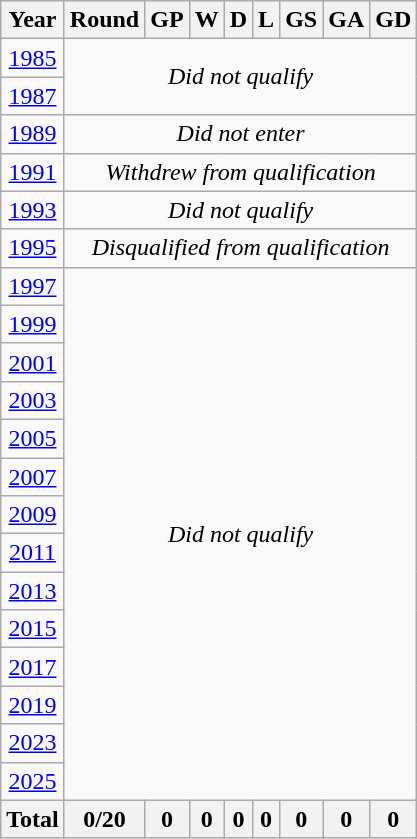<table class="wikitable" style="text-align: center;">
<tr>
<th>Year</th>
<th>Round</th>
<th>GP</th>
<th>W</th>
<th>D</th>
<th>L</th>
<th>GS</th>
<th>GA</th>
<th>GD</th>
</tr>
<tr>
<td> <a href='#'>1985</a></td>
<td colspan=8 rowspan=2><em>Did not qualify</em></td>
</tr>
<tr>
<td> <a href='#'>1987</a></td>
</tr>
<tr>
<td> <a href='#'>1989</a></td>
<td colspan=8 rowspan=1><em>Did not enter</em></td>
</tr>
<tr>
<td> <a href='#'>1991</a></td>
<td colspan=8 rowspan=1><em>Withdrew from qualification</em></td>
</tr>
<tr>
<td> <a href='#'>1993</a></td>
<td colspan=8 rowspan=1><em>Did not qualify</em></td>
</tr>
<tr>
<td> <a href='#'>1995</a></td>
<td colspan=8 rowspan=1><em>Disqualified from qualification</em></td>
</tr>
<tr>
<td> <a href='#'>1997</a></td>
<td colspan=8 rowspan=14><em>Did not qualify</em></td>
</tr>
<tr>
<td> <a href='#'>1999</a></td>
</tr>
<tr>
<td> <a href='#'>2001</a></td>
</tr>
<tr>
<td> <a href='#'>2003</a></td>
</tr>
<tr>
<td> <a href='#'>2005</a></td>
</tr>
<tr>
<td> <a href='#'>2007</a></td>
</tr>
<tr>
<td> <a href='#'>2009</a></td>
</tr>
<tr>
<td> <a href='#'>2011</a></td>
</tr>
<tr>
<td> <a href='#'>2013</a></td>
</tr>
<tr>
<td> <a href='#'>2015</a></td>
</tr>
<tr>
<td> <a href='#'>2017</a></td>
</tr>
<tr>
<td> <a href='#'>2019</a></td>
</tr>
<tr>
<td> <a href='#'>2023</a></td>
</tr>
<tr>
<td> <a href='#'>2025</a></td>
</tr>
<tr>
<th>Total</th>
<th>0/20</th>
<th>0</th>
<th>0</th>
<th>0</th>
<th>0</th>
<th>0</th>
<th>0</th>
<th>0</th>
</tr>
</table>
